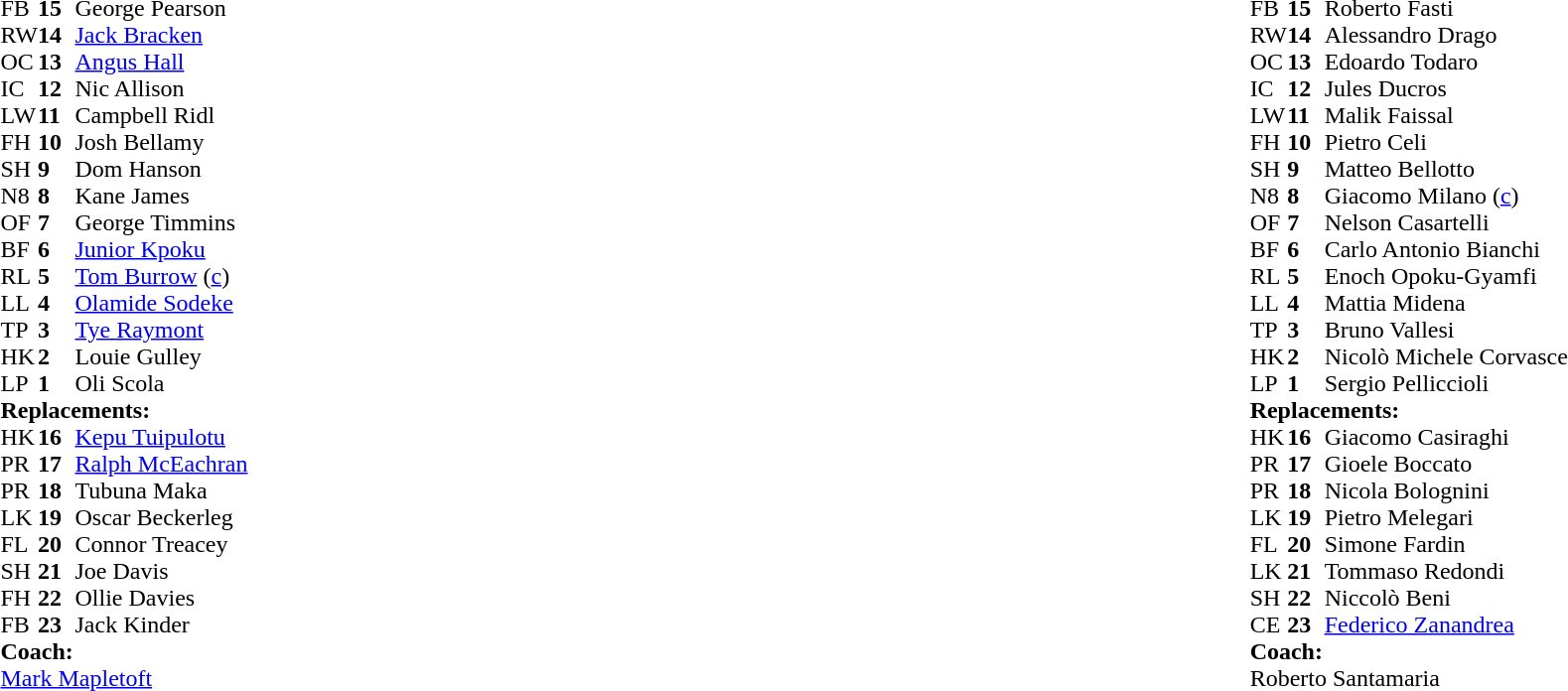<table style="width:100%">
<tr>
<td style="vertical-align:top; width:50%"><br><table cellspacing="0" cellpadding="0">
<tr>
<th width="25"></th>
<th width="25"></th>
</tr>
<tr>
<td>FB</td>
<td><strong>15</strong></td>
<td>George Pearson</td>
</tr>
<tr>
<td>RW</td>
<td><strong>14</strong></td>
<td><a href='#'>Jack Bracken</a></td>
<td></td>
</tr>
<tr>
<td>OC</td>
<td><strong>13</strong></td>
<td><a href='#'>Angus Hall</a></td>
</tr>
<tr>
<td>IC</td>
<td><strong>12</strong></td>
<td>Nic Allison</td>
</tr>
<tr>
<td>LW</td>
<td><strong>11</strong></td>
<td>Campbell Ridl</td>
<td></td>
<td></td>
</tr>
<tr>
<td>FH</td>
<td><strong>10</strong></td>
<td>Josh Bellamy</td>
<td></td>
<td></td>
</tr>
<tr>
<td>SH</td>
<td><strong>9</strong></td>
<td>Dom Hanson</td>
<td></td>
<td></td>
</tr>
<tr>
<td>N8</td>
<td><strong>8</strong></td>
<td>Kane James</td>
</tr>
<tr>
<td>OF</td>
<td><strong>7</strong></td>
<td>George Timmins</td>
<td></td>
<td></td>
</tr>
<tr>
<td>BF</td>
<td><strong>6</strong></td>
<td><a href='#'>Junior Kpoku</a></td>
</tr>
<tr>
<td>RL</td>
<td><strong>5</strong></td>
<td><a href='#'>Tom Burrow</a> (<a href='#'>c</a>)</td>
<td></td>
<td></td>
</tr>
<tr>
<td>LL</td>
<td><strong>4</strong></td>
<td><a href='#'>Olamide Sodeke</a></td>
<td></td>
<td></td>
</tr>
<tr>
<td>TP</td>
<td><strong>3</strong></td>
<td><a href='#'>Tye Raymont</a></td>
</tr>
<tr>
<td>HK</td>
<td><strong>2</strong></td>
<td>Louie Gulley</td>
<td></td>
<td></td>
</tr>
<tr>
<td>LP</td>
<td><strong>1</strong></td>
<td>Oli Scola</td>
<td></td>
<td></td>
</tr>
<tr>
<td colspan="3"><strong>Replacements:</strong></td>
</tr>
<tr>
<td>HK</td>
<td><strong>16</strong></td>
<td><a href='#'>Kepu Tuipulotu</a></td>
<td></td>
<td></td>
</tr>
<tr>
<td>PR</td>
<td><strong>17</strong></td>
<td><a href='#'>Ralph McEachran</a></td>
<td></td>
<td></td>
</tr>
<tr>
<td>PR</td>
<td><strong>18</strong></td>
<td>Tubuna Maka</td>
<td></td>
<td></td>
</tr>
<tr>
<td>LK</td>
<td><strong>19</strong></td>
<td>Oscar Beckerleg</td>
<td></td>
<td></td>
</tr>
<tr>
<td>FL</td>
<td><strong>20</strong></td>
<td>Connor Treacey</td>
<td></td>
<td></td>
</tr>
<tr>
<td>SH</td>
<td><strong>21</strong></td>
<td>Joe Davis</td>
<td></td>
<td></td>
</tr>
<tr>
<td>FH</td>
<td><strong>22</strong></td>
<td>Ollie Davies</td>
<td></td>
<td></td>
</tr>
<tr>
<td>FB</td>
<td><strong>23</strong></td>
<td>Jack Kinder</td>
<td></td>
<td></td>
</tr>
<tr>
<td colspan="3"><strong>Coach:</strong></td>
</tr>
<tr>
<td colspan="3"><a href='#'>Mark Mapletoft</a></td>
</tr>
</table>
</td>
<td style="vertical-align:top"></td>
<td style="vertical-align:top; width:50%"><br><table cellspacing="0" cellpadding="0" style="margin:auto">
<tr>
<th width="25"></th>
<th width="25"></th>
</tr>
<tr>
<td>FB</td>
<td><strong>15</strong></td>
<td>Roberto Fasti</td>
</tr>
<tr>
<td>RW</td>
<td><strong>14</strong></td>
<td>Alessandro Drago</td>
</tr>
<tr>
<td>OC</td>
<td><strong>13</strong></td>
<td>Edoardo Todaro</td>
</tr>
<tr>
<td>IC</td>
<td><strong>12</strong></td>
<td>Jules Ducros</td>
</tr>
<tr>
<td>LW</td>
<td><strong>11</strong></td>
<td>Malik Faissal</td>
<td></td>
<td></td>
</tr>
<tr>
<td>FH</td>
<td><strong>10</strong></td>
<td>Pietro Celi</td>
</tr>
<tr>
<td>SH</td>
<td><strong>9</strong></td>
<td>Matteo Bellotto</td>
<td></td>
<td></td>
</tr>
<tr>
<td>N8</td>
<td><strong>8</strong></td>
<td>Giacomo Milano (<a href='#'>c</a>)</td>
<td></td>
<td></td>
</tr>
<tr>
<td>OF</td>
<td><strong>7</strong></td>
<td>Nelson Casartelli</td>
</tr>
<tr>
<td>BF</td>
<td><strong>6</strong></td>
<td>Carlo Antonio Bianchi</td>
</tr>
<tr>
<td>RL</td>
<td><strong>5</strong></td>
<td>Enoch Opoku-Gyamfi</td>
<td></td>
<td></td>
</tr>
<tr>
<td>LL</td>
<td><strong>4</strong></td>
<td>Mattia Midena</td>
<td></td>
<td></td>
</tr>
<tr>
<td>TP</td>
<td><strong>3</strong></td>
<td>Bruno Vallesi</td>
<td></td>
<td></td>
</tr>
<tr>
<td>HK</td>
<td><strong>2</strong></td>
<td>Nicolò Michele Corvasce</td>
<td></td>
<td></td>
</tr>
<tr>
<td>LP</td>
<td><strong>1</strong></td>
<td>Sergio Pelliccioli</td>
<td></td>
<td></td>
</tr>
<tr>
<td colspan="3"><strong>Replacements:</strong></td>
</tr>
<tr>
<td>HK</td>
<td><strong>16</strong></td>
<td>Giacomo Casiraghi</td>
<td></td>
<td></td>
</tr>
<tr>
<td>PR</td>
<td><strong>17</strong></td>
<td>Gioele Boccato</td>
<td></td>
<td></td>
</tr>
<tr>
<td>PR</td>
<td><strong>18</strong></td>
<td>Nicola Bolognini</td>
<td></td>
<td></td>
</tr>
<tr>
<td>LK</td>
<td><strong>19</strong></td>
<td>Pietro Melegari</td>
<td></td>
<td></td>
</tr>
<tr>
<td>FL</td>
<td><strong>20</strong></td>
<td>Simone Fardin</td>
<td></td>
<td></td>
</tr>
<tr>
<td>LK</td>
<td><strong>21</strong></td>
<td>Tommaso Redondi</td>
<td></td>
<td></td>
</tr>
<tr>
<td>SH</td>
<td><strong>22</strong></td>
<td>Niccolò Beni</td>
<td></td>
<td></td>
</tr>
<tr>
<td>CE</td>
<td><strong>23</strong></td>
<td><a href='#'>Federico Zanandrea</a></td>
<td></td>
<td></td>
</tr>
<tr>
<td colspan="3"><strong>Coach:</strong></td>
</tr>
<tr>
<td colspan="3">Roberto Santamaria</td>
</tr>
</table>
</td>
</tr>
</table>
